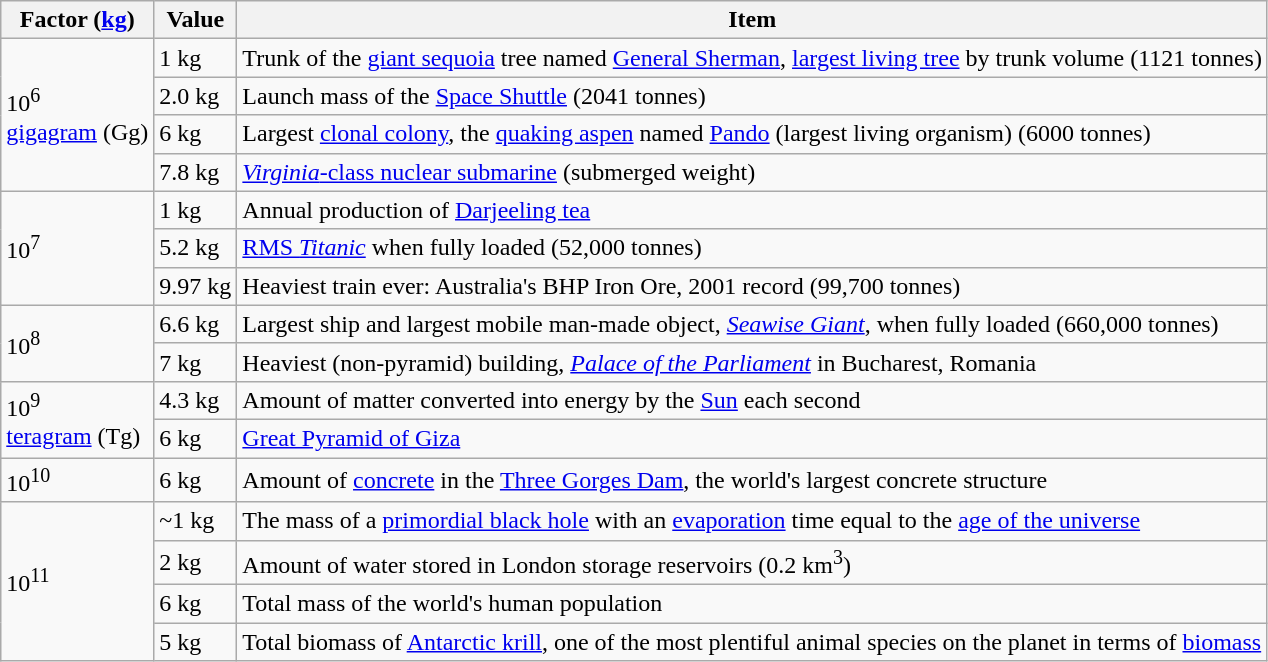<table class="wikitable">
<tr>
<th>Factor (<a href='#'>kg</a>)</th>
<th>Value</th>
<th>Item</th>
</tr>
<tr>
<td rowspan=4>10<sup>6</sup><br><a href='#'>gigagram</a> (Gg)</td>
<td>1 kg</td>
<td>Trunk of the <a href='#'>giant sequoia</a> tree named <a href='#'>General Sherman</a>, <a href='#'>largest living tree</a> by trunk volume (1121 tonnes)</td>
</tr>
<tr>
<td>2.0 kg</td>
<td>Launch mass of the <a href='#'>Space Shuttle</a> (2041 tonnes)</td>
</tr>
<tr>
<td>6 kg</td>
<td>Largest <a href='#'>clonal colony</a>, the <a href='#'>quaking aspen</a> named <a href='#'>Pando</a> (largest living organism) (6000 tonnes)</td>
</tr>
<tr>
<td>7.8 kg</td>
<td><a href='#'><em>Virginia</em>-class nuclear submarine</a> (submerged weight)</td>
</tr>
<tr>
<td rowspan=3>10<sup>7</sup></td>
<td>1 kg</td>
<td>Annual production of <a href='#'>Darjeeling tea</a></td>
</tr>
<tr>
<td>5.2 kg</td>
<td><a href='#'>RMS <em>Titanic</em></a> when fully loaded (52,000 tonnes)</td>
</tr>
<tr>
<td>9.97 kg</td>
<td>Heaviest train ever: Australia's BHP Iron Ore, 2001 record (99,700 tonnes)</td>
</tr>
<tr>
<td rowspan=2>10<sup>8</sup></td>
<td>6.6 kg</td>
<td>Largest ship and largest mobile man-made object, <em><a href='#'>Seawise Giant</a></em>, when fully loaded (660,000 tonnes)</td>
</tr>
<tr>
<td>7 kg</td>
<td>Heaviest (non-pyramid) building, <em><a href='#'>Palace of the Parliament</a></em> in Bucharest, Romania</td>
</tr>
<tr>
<td rowspan=2>10<sup>9</sup><br><a href='#'>teragram</a> (Tg)</td>
<td>4.3 kg</td>
<td>Amount of matter converted into energy by the <a href='#'>Sun</a> each second</td>
</tr>
<tr>
<td>6 kg</td>
<td><a href='#'>Great Pyramid of Giza</a></td>
</tr>
<tr>
<td><div>10<sup>10</sup></div></td>
<td>6 kg</td>
<td>Amount of <a href='#'>concrete</a> in the <a href='#'>Three Gorges Dam</a>, the world's largest concrete structure</td>
</tr>
<tr>
<td rowspan=4>10<sup>11</sup></td>
<td>~1 kg</td>
<td>The mass of a <a href='#'>primordial black hole</a> with an <a href='#'>evaporation</a> time equal to the <a href='#'>age of the universe</a></td>
</tr>
<tr>
<td>2 kg</td>
<td>Amount of water stored in London storage reservoirs (0.2 km<sup>3</sup>)</td>
</tr>
<tr>
<td>6 kg</td>
<td>Total mass of the world's human population</td>
</tr>
<tr>
<td>5 kg</td>
<td>Total biomass of <a href='#'>Antarctic krill</a>, one of the most plentiful animal species on the planet in terms of <a href='#'>biomass</a></td>
</tr>
</table>
